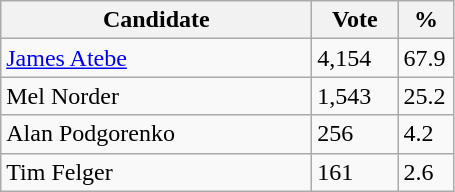<table class="wikitable">
<tr>
<th bgcolor="#DDDDFF" width="200px">Candidate</th>
<th bgcolor="#DDDDFF" width="50px">Vote</th>
<th bgcolor="#DDDDFF" width="30px">%</th>
</tr>
<tr>
<td><a href='#'>James Atebe</a></td>
<td>4,154</td>
<td>67.9</td>
</tr>
<tr>
<td>Mel Norder</td>
<td>1,543</td>
<td>25.2</td>
</tr>
<tr>
<td>Alan Podgorenko</td>
<td>256</td>
<td>4.2</td>
</tr>
<tr>
<td>Tim Felger</td>
<td>161</td>
<td>2.6</td>
</tr>
</table>
